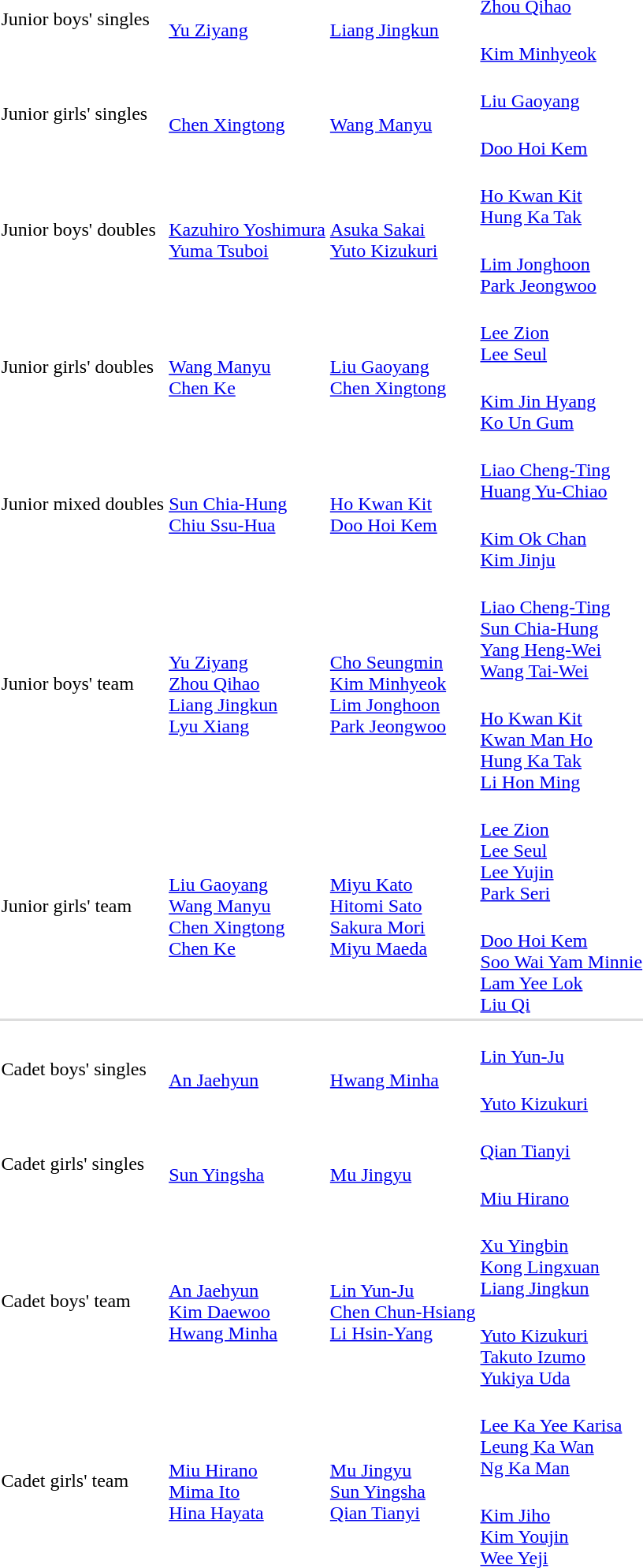<table>
<tr>
<td rowspan=2>Junior boys' singles</td>
<td rowspan=2><br><a href='#'>Yu Ziyang</a></td>
<td rowspan=2><br><a href='#'>Liang Jingkun</a></td>
<td><br><a href='#'>Zhou Qihao</a></td>
</tr>
<tr>
<td><br><a href='#'>Kim Minhyeok</a></td>
</tr>
<tr>
<td rowspan=2>Junior girls' singles</td>
<td rowspan=2><br><a href='#'>Chen Xingtong</a></td>
<td rowspan=2><br><a href='#'>Wang Manyu</a></td>
<td><br><a href='#'>Liu Gaoyang</a></td>
</tr>
<tr>
<td><br><a href='#'>Doo Hoi Kem</a></td>
</tr>
<tr>
<td rowspan=2>Junior boys' doubles</td>
<td rowspan=2><br><a href='#'>Kazuhiro Yoshimura</a><br><a href='#'>Yuma Tsuboi</a></td>
<td rowspan=2><br><a href='#'>Asuka Sakai</a><br><a href='#'>Yuto Kizukuri</a></td>
<td><br><a href='#'>Ho Kwan Kit</a><br><a href='#'>Hung Ka Tak</a></td>
</tr>
<tr>
<td><br><a href='#'>Lim Jonghoon</a><br><a href='#'>Park Jeongwoo</a></td>
</tr>
<tr>
<td rowspan=2>Junior girls' doubles</td>
<td rowspan=2><br><a href='#'>Wang Manyu</a><br><a href='#'>Chen Ke</a></td>
<td rowspan=2><br><a href='#'>Liu Gaoyang</a><br><a href='#'>Chen Xingtong</a></td>
<td><br><a href='#'>Lee Zion</a><br><a href='#'>Lee Seul</a></td>
</tr>
<tr>
<td><br><a href='#'>Kim Jin Hyang</a><br><a href='#'>Ko Un Gum</a></td>
</tr>
<tr>
<td rowspan=2>Junior mixed doubles</td>
<td rowspan=2><br><a href='#'>Sun Chia-Hung</a><br><a href='#'>Chiu Ssu-Hua</a></td>
<td rowspan=2><br><a href='#'>Ho Kwan Kit</a><br><a href='#'>Doo Hoi Kem</a></td>
<td><br><a href='#'>Liao Cheng-Ting</a><br><a href='#'>Huang Yu-Chiao</a></td>
</tr>
<tr>
<td><br><a href='#'>Kim Ok Chan</a><br><a href='#'>Kim Jinju</a></td>
</tr>
<tr>
<td rowspan=2>Junior boys' team</td>
<td rowspan=2><br><a href='#'>Yu Ziyang</a><br><a href='#'>Zhou Qihao</a><br><a href='#'>Liang Jingkun</a><br><a href='#'>Lyu Xiang</a></td>
<td rowspan=2><br><a href='#'>Cho Seungmin</a><br><a href='#'>Kim Minhyeok</a><br><a href='#'>Lim Jonghoon</a><br><a href='#'>Park Jeongwoo</a></td>
<td><br><a href='#'>Liao Cheng-Ting</a><br><a href='#'>Sun Chia-Hung</a><br><a href='#'>Yang Heng-Wei</a><br><a href='#'>Wang Tai-Wei</a></td>
</tr>
<tr>
<td><br><a href='#'>Ho Kwan Kit</a><br><a href='#'>Kwan Man Ho</a><br><a href='#'>Hung Ka Tak</a><br><a href='#'>Li Hon Ming</a></td>
</tr>
<tr>
<td rowspan=2>Junior girls' team</td>
<td rowspan=2><br><a href='#'>Liu Gaoyang</a><br><a href='#'>Wang Manyu</a><br><a href='#'>Chen Xingtong</a><br><a href='#'>Chen Ke</a></td>
<td rowspan=2><br><a href='#'>Miyu Kato</a><br><a href='#'>Hitomi Sato</a><br><a href='#'>Sakura Mori</a><br><a href='#'>Miyu Maeda</a></td>
<td><br><a href='#'>Lee Zion</a><br><a href='#'>Lee Seul</a><br><a href='#'>Lee Yujin</a><br><a href='#'>Park Seri</a></td>
</tr>
<tr>
<td><br><a href='#'>Doo Hoi Kem</a><br><a href='#'>Soo Wai Yam Minnie</a><br><a href='#'>Lam Yee Lok</a><br><a href='#'>Liu Qi</a></td>
</tr>
<tr style="background:#dddddd;">
<td colspan=7></td>
</tr>
<tr>
<td rowspan=2>Cadet boys' singles</td>
<td rowspan=2><br><a href='#'>An Jaehyun</a></td>
<td rowspan=2><br><a href='#'>Hwang Minha</a></td>
<td><br><a href='#'>Lin Yun-Ju</a></td>
</tr>
<tr>
<td><br><a href='#'>Yuto Kizukuri</a></td>
</tr>
<tr>
<td rowspan=2>Cadet girls' singles</td>
<td rowspan=2><br><a href='#'>Sun Yingsha</a></td>
<td rowspan=2><br><a href='#'>Mu Jingyu</a></td>
<td><br><a href='#'>Qian Tianyi</a></td>
</tr>
<tr>
<td><br><a href='#'>Miu Hirano</a></td>
</tr>
<tr>
<td rowspan=2>Cadet boys' team</td>
<td rowspan=2><br><a href='#'>An Jaehyun</a><br><a href='#'>Kim Daewoo</a><br><a href='#'>Hwang Minha</a></td>
<td rowspan=2><br><a href='#'>Lin Yun-Ju</a><br><a href='#'>Chen Chun-Hsiang</a><br><a href='#'>Li Hsin-Yang</a></td>
<td><br><a href='#'>Xu Yingbin</a><br><a href='#'>Kong Lingxuan </a><br><a href='#'>Liang Jingkun</a></td>
</tr>
<tr>
<td><br><a href='#'>Yuto Kizukuri</a><br><a href='#'>Takuto Izumo</a><br><a href='#'>Yukiya Uda</a></td>
</tr>
<tr>
<td rowspan=2>Cadet girls' team</td>
<td rowspan=2><br><a href='#'>Miu Hirano</a><br><a href='#'>Mima Ito</a><br><a href='#'>Hina Hayata</a></td>
<td rowspan=2><br><a href='#'>Mu Jingyu</a><br><a href='#'>Sun Yingsha</a><br><a href='#'>Qian Tianyi</a></td>
<td><br><a href='#'>Lee Ka Yee Karisa</a><br><a href='#'>Leung Ka Wan</a><br><a href='#'>Ng Ka Man</a></td>
</tr>
<tr>
<td><br><a href='#'>Kim Jiho</a><br><a href='#'>Kim Youjin</a><br><a href='#'>Wee Yeji</a></td>
</tr>
</table>
